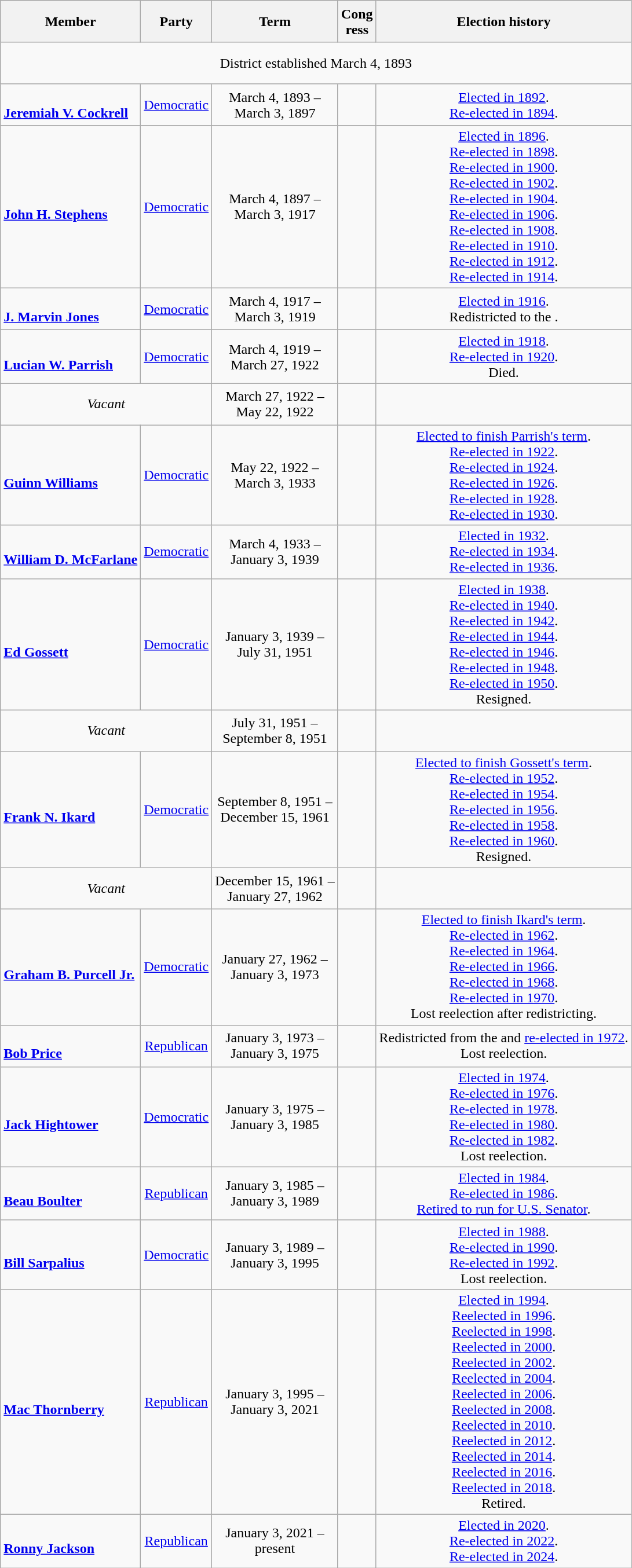<table class=wikitable style="text-align:center">
<tr style="height:3em">
<th>Member</th>
<th>Party</th>
<th>Term</th>
<th>Cong<br>ress</th>
<th>Election history</th>
</tr>
<tr style="height:3em">
<td colspan=5>District established March 4, 1893</td>
</tr>
<tr style="height:3em">
<td align=left><br><strong><a href='#'>Jeremiah V. Cockrell</a></strong><br></td>
<td><a href='#'>Democratic</a></td>
<td nowrap>March 4, 1893 –<br>March 3, 1897</td>
<td></td>
<td><a href='#'>Elected in 1892</a>.<br><a href='#'>Re-elected in 1894</a>.<br></td>
</tr>
<tr style="height:3em">
<td align=left><br><strong><a href='#'>John H. Stephens</a></strong><br></td>
<td><a href='#'>Democratic</a></td>
<td nowrap>March 4, 1897 –<br>March 3, 1917</td>
<td></td>
<td><a href='#'>Elected in 1896</a>.<br><a href='#'>Re-elected in 1898</a>.<br><a href='#'>Re-elected in 1900</a>.<br><a href='#'>Re-elected in 1902</a>.<br><a href='#'>Re-elected in 1904</a>.<br><a href='#'>Re-elected in 1906</a>.<br><a href='#'>Re-elected in 1908</a>.<br><a href='#'>Re-elected in 1910</a>.<br><a href='#'>Re-elected in 1912</a>.<br><a href='#'>Re-elected in 1914</a>.<br></td>
</tr>
<tr style="height:3em">
<td align=left><br><strong><a href='#'>J. Marvin Jones</a></strong><br></td>
<td><a href='#'>Democratic</a></td>
<td nowrap>March 4, 1917 –<br>March 3, 1919</td>
<td></td>
<td><a href='#'>Elected in 1916</a>.<br>Redistricted to the .</td>
</tr>
<tr style="height:3em">
<td align=left><br><strong><a href='#'>Lucian W. Parrish</a></strong><br></td>
<td><a href='#'>Democratic</a></td>
<td nowrap>March 4, 1919 –<br>March 27, 1922</td>
<td></td>
<td><a href='#'>Elected in 1918</a>.<br><a href='#'>Re-elected in 1920</a>.<br>Died.</td>
</tr>
<tr style="height:3em">
<td colspan=2><em>Vacant</em></td>
<td nowrap>March 27, 1922 –<br>May 22, 1922</td>
<td></td>
<td></td>
</tr>
<tr style="height:3em">
<td align=left> <br> <strong><a href='#'>Guinn Williams</a></strong><br></td>
<td><a href='#'>Democratic</a></td>
<td nowrap>May 22, 1922 –<br>March 3, 1933</td>
<td></td>
<td><a href='#'>Elected to finish Parrish's term</a>.<br><a href='#'>Re-elected in 1922</a>.<br><a href='#'>Re-elected in 1924</a>.<br><a href='#'>Re-elected in 1926</a>.<br><a href='#'>Re-elected in 1928</a>.<br><a href='#'>Re-elected in 1930</a>.<br></td>
</tr>
<tr style="height:3em">
<td align=left><br><strong><a href='#'>William D. McFarlane</a></strong><br></td>
<td><a href='#'>Democratic</a></td>
<td nowrap>March 4, 1933 –<br>January 3, 1939</td>
<td></td>
<td><a href='#'>Elected in 1932</a>.<br><a href='#'>Re-elected in 1934</a>.<br><a href='#'>Re-elected in 1936</a>.<br></td>
</tr>
<tr style="height:3em">
<td align=left><br> <strong><a href='#'>Ed Gossett</a></strong><br></td>
<td><a href='#'>Democratic</a></td>
<td nowrap>January 3, 1939 –<br>July 31, 1951</td>
<td></td>
<td><a href='#'>Elected in 1938</a>.<br><a href='#'>Re-elected in 1940</a>.<br><a href='#'>Re-elected in 1942</a>.<br><a href='#'>Re-elected in 1944</a>.<br><a href='#'>Re-elected in 1946</a>.<br><a href='#'>Re-elected in 1948</a>.<br><a href='#'>Re-elected in 1950</a>.<br>Resigned.</td>
</tr>
<tr style="height:3em">
<td colspan=2><em>Vacant</em></td>
<td nowrap>July 31, 1951 –<br>September 8, 1951</td>
<td></td>
<td></td>
</tr>
<tr style="height:3em">
<td align=left><br><strong><a href='#'>Frank N. Ikard</a></strong><br></td>
<td><a href='#'>Democratic</a></td>
<td nowrap>September 8, 1951 –<br>December 15, 1961</td>
<td></td>
<td><a href='#'>Elected to finish Gossett's term</a>.<br><a href='#'>Re-elected in 1952</a>.<br><a href='#'>Re-elected in 1954</a>.<br><a href='#'>Re-elected in 1956</a>.<br><a href='#'>Re-elected in 1958</a>.<br><a href='#'>Re-elected in 1960</a>.<br>Resigned.</td>
</tr>
<tr style="height:3em">
<td colspan=2><em>Vacant</em></td>
<td nowrap>December 15, 1961 –<br>January 27, 1962</td>
<td></td>
<td></td>
</tr>
<tr style="height:3em">
<td align=left><br><strong><a href='#'>Graham B. Purcell Jr.</a></strong><br></td>
<td><a href='#'>Democratic</a></td>
<td nowrap>January 27, 1962 –<br>January 3, 1973</td>
<td></td>
<td><a href='#'>Elected to finish Ikard's term</a>.<br><a href='#'>Re-elected in 1962</a>.<br><a href='#'>Re-elected in 1964</a>.<br><a href='#'>Re-elected in 1966</a>.<br><a href='#'>Re-elected in 1968</a>.<br><a href='#'>Re-elected in 1970</a>.<br>Lost reelection after redistricting.</td>
</tr>
<tr style="height:3em">
<td align=left><br><strong><a href='#'>Bob Price</a></strong><br></td>
<td><a href='#'>Republican</a></td>
<td nowrap>January 3, 1973 –<br>January 3, 1975</td>
<td></td>
<td>Redistricted from the  and <a href='#'>re-elected in 1972</a>.<br>Lost reelection.</td>
</tr>
<tr style="height:3em">
<td align=left><br><strong><a href='#'>Jack Hightower</a></strong><br></td>
<td><a href='#'>Democratic</a></td>
<td nowrap>January 3, 1975 –<br>January 3, 1985</td>
<td></td>
<td><a href='#'>Elected in 1974</a>.<br><a href='#'>Re-elected in 1976</a>.<br><a href='#'>Re-elected in 1978</a>.<br><a href='#'>Re-elected in 1980</a>.<br><a href='#'>Re-elected in 1982</a>.<br>Lost reelection.</td>
</tr>
<tr style="height:3em">
<td align=left><br><strong><a href='#'>Beau Boulter</a></strong><br></td>
<td><a href='#'>Republican</a></td>
<td nowrap>January 3, 1985 –<br>January 3, 1989</td>
<td></td>
<td><a href='#'>Elected in 1984</a>.<br><a href='#'>Re-elected in 1986</a>.<br><a href='#'>Retired to run for U.S. Senator</a>.</td>
</tr>
<tr style="height:3em">
<td align=left><br><strong><a href='#'>Bill Sarpalius</a></strong><br></td>
<td><a href='#'>Democratic</a></td>
<td nowrap>January 3, 1989 –<br>January 3, 1995</td>
<td></td>
<td><a href='#'>Elected in 1988</a>.<br><a href='#'>Re-elected in 1990</a>.<br><a href='#'>Re-elected in 1992</a>.<br>Lost reelection.</td>
</tr>
<tr style="height:3em">
<td align=left><br><strong><a href='#'>Mac Thornberry</a></strong><br></td>
<td><a href='#'>Republican</a></td>
<td nowrap>January 3, 1995 –<br>January 3, 2021</td>
<td></td>
<td><a href='#'>Elected in 1994</a>.<br><a href='#'>Reelected in 1996</a>.<br><a href='#'>Reelected in 1998</a>.<br><a href='#'>Reelected in 2000</a>.<br><a href='#'>Reelected in 2002</a>.<br><a href='#'>Reelected in 2004</a>.<br><a href='#'>Reelected in 2006</a>.<br><a href='#'>Reelected in 2008</a>.<br><a href='#'>Reelected in 2010</a>.<br><a href='#'>Reelected in 2012</a>.<br><a href='#'>Reelected in 2014</a>.<br><a href='#'>Reelected in 2016</a>.<br><a href='#'>Reelected in 2018</a>.<br>Retired.</td>
</tr>
<tr style="height:3em">
<td align=left><br><strong><a href='#'>Ronny Jackson</a></strong><br></td>
<td><a href='#'>Republican</a></td>
<td>January 3, 2021 –<br>present</td>
<td></td>
<td><a href='#'>Elected in 2020</a>.<br><a href='#'>Re-elected in 2022</a>.<br><a href='#'>Re-elected in 2024</a>.</td>
</tr>
</table>
